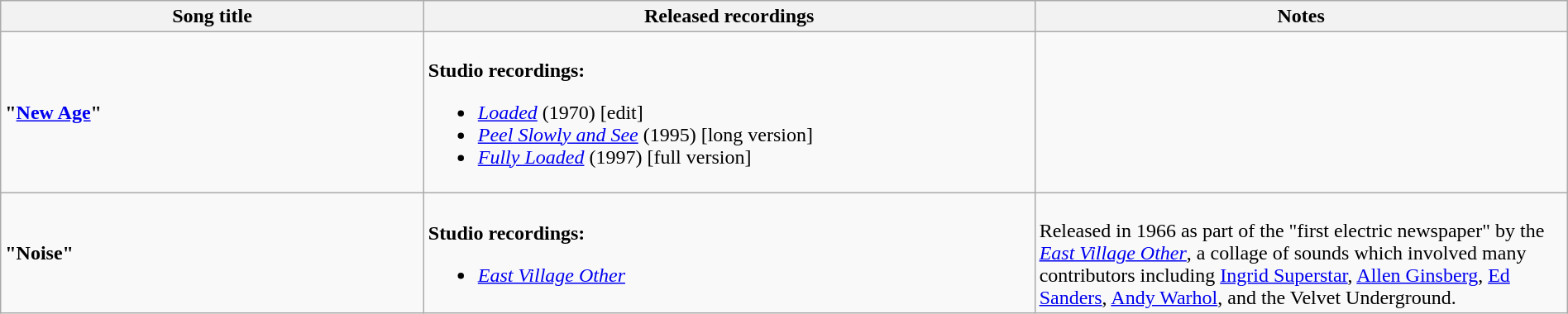<table class="wikitable" style="width:100%;">
<tr>
<th style="width:27%;">Song title</th>
<th style="width:39%;">Released recordings</th>
<th style="width:34%;">Notes</th>
</tr>
<tr>
<td><strong>"<a href='#'>New Age</a>"</strong></td>
<td><br><strong>Studio recordings:</strong><ul><li><em><a href='#'>Loaded</a></em> (1970) [edit]</li><li><em><a href='#'>Peel Slowly and See</a></em> (1995) [long version]</li><li><em><a href='#'>Fully Loaded</a></em> (1997) [full version]</li></ul></td>
<td></td>
</tr>
<tr>
<td><strong>"Noise"</strong></td>
<td><br><strong>Studio recordings:</strong><ul><li><em><a href='#'>East Village Other</a></em></li></ul></td>
<td><br>Released in 1966 as part of the "first electric newspaper" by the <em><a href='#'>East Village Other</a></em>, a collage of sounds which involved many contributors including <a href='#'>Ingrid Superstar</a>, <a href='#'>Allen Ginsberg</a>, <a href='#'>Ed Sanders</a>, <a href='#'>Andy Warhol</a>, and the Velvet Underground.</td>
</tr>
</table>
